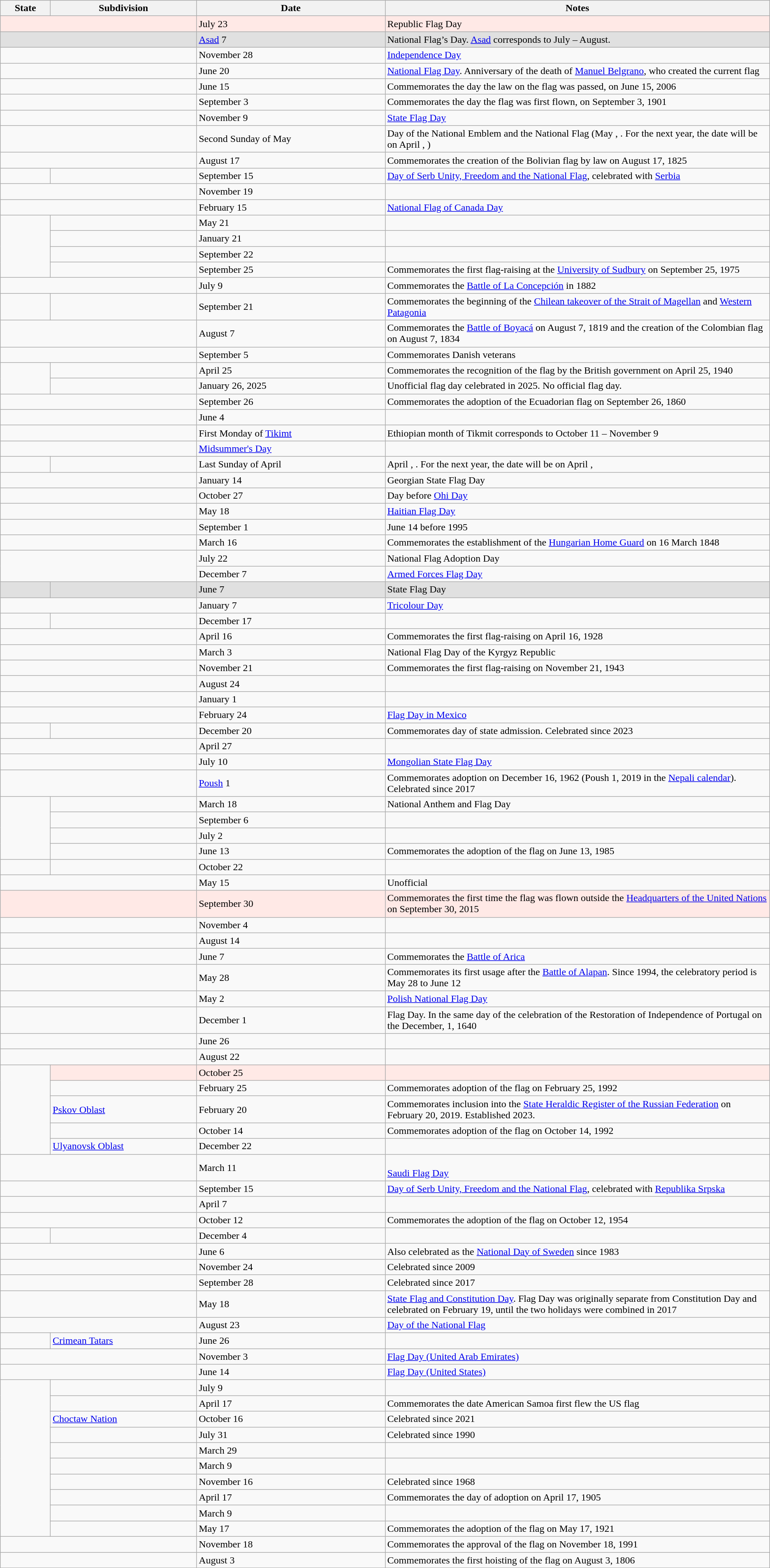<table class="wikitable sortable">
<tr>
<th>State</th>
<th>Subdivision</th>
<th>Date</th>
<th width=50% class="unsortable">Notes</th>
</tr>
<tr style="background:#ffe9e6">
<td colspan="2"></td>
<td data-sort-value="07/23">July 23</td>
<td>Republic Flag Day</td>
</tr>
<tr style="background:#e0e0e0">
<td colspan="2"></td>
<td data-sort-value="07/99"><a href='#'>Asad</a> 7</td>
<td>National Flag’s Day. <a href='#'>Asad</a> corresponds to July – August.</td>
</tr>
<tr>
<td colspan="2"></td>
<td data-sort-value="11/28">November 28</td>
<td><a href='#'>Independence Day</a></td>
</tr>
<tr>
<td colspan="2"></td>
<td data-sort-value="06/20">June 20</td>
<td><a href='#'>National Flag Day</a>. Anniversary of the death of <a href='#'>Manuel Belgrano</a>, who created the current flag</td>
</tr>
<tr>
<td colspan="2"></td>
<td data-sort-value="06/15">June 15</td>
<td>Commemorates the day the law on the flag was passed, on June 15, 2006</td>
</tr>
<tr>
<td colspan="2"></td>
<td data-sort-value="09/03">September 3</td>
<td>Commemorates the day the flag was first flown, on September 3, 1901</td>
</tr>
<tr>
<td colspan="2"></td>
<td data-sort-value="11/09">November 9</td>
<td><a href='#'>State Flag Day</a></td>
</tr>
<tr>
<td colspan="2"></td>
<td data-sort-value="05/10">Second Sunday of May</td>
<td>Day of the National Emblem and the National Flag (May , . For the next year, the date will be on April , )</td>
</tr>
<tr>
<td colspan="2"></td>
<td data-sort-value="08/17">August 17</td>
<td>Commemorates the creation of the Bolivian flag by law on August 17, 1825</td>
</tr>
<tr>
<td></td>
<td></td>
<td data-sort-value="09/15">September 15</td>
<td><a href='#'>Day of Serb Unity, Freedom and the National Flag</a>, celebrated with <a href='#'>Serbia</a></td>
</tr>
<tr>
<td colspan="2"></td>
<td data-sort-value="11/19">November 19</td>
<td></td>
</tr>
<tr>
<td colspan="2"></td>
<td data-sort-value="02/15">February 15</td>
<td><a href='#'>National Flag of Canada Day</a></td>
</tr>
<tr>
<td rowspan="4"></td>
<td></td>
<td data-sort-value="05/21">May 21</td>
<td></td>
</tr>
<tr>
<td></td>
<td data-sort-value="01/21">January 21</td>
<td></td>
</tr>
<tr>
<td></td>
<td data-sort-value="09/22">September 22</td>
<td></td>
</tr>
<tr>
<td></td>
<td data-sort-value="09/25">September 25</td>
<td>Commemorates the first flag-raising at the <a href='#'>University of Sudbury</a> on September 25, 1975</td>
</tr>
<tr>
<td colspan="2"></td>
<td data-sort-value="07/09">July 9</td>
<td>Commemorates the <a href='#'>Battle of La Concepción</a> in 1882</td>
</tr>
<tr>
<td></td>
<td></td>
<td data-sort-value="09/21">September 21</td>
<td>Commemorates the beginning of the <a href='#'>Chilean takeover of the Strait of Magellan</a> and <a href='#'>Western Patagonia</a></td>
</tr>
<tr>
<td colspan="2"></td>
<td data-sort-value="08/07">August 7</td>
<td>Commemorates the <a href='#'>Battle of Boyacá</a> on August 7, 1819 and the creation of the Colombian flag on August 7, 1834</td>
</tr>
<tr>
<td colspan="2"></td>
<td data-sort-value="09/05">September 5</td>
<td>Commemorates Danish veterans</td>
</tr>
<tr>
<td rowspan="2"></td>
<td></td>
<td data-sort-value="04/25">April 25</td>
<td>Commemorates the recognition of the flag by the British government on April 25, 1940</td>
</tr>
<tr>
<td></td>
<td data-sort-value="01/26">January 26, 2025</td>
<td>Unofficial flag day celebrated in 2025. No official flag day.</td>
</tr>
<tr>
<td colspan="2"></td>
<td data-sort-value="09/26">September 26</td>
<td>Commemorates the adoption of the Ecuadorian flag on September 26, 1860</td>
</tr>
<tr>
<td colspan="2"></td>
<td data-sort-value="06/04">June 4</td>
<td></td>
</tr>
<tr>
<td colspan="2"></td>
<td data-sort-value="10/11">First Monday of <a href='#'>Tikimt</a></td>
<td>Ethiopian month of Tikmit corresponds to October 11 – November 9</td>
</tr>
<tr>
<td colspan="2"></td>
<td data-sort-value="06/99"><a href='#'>Midsummer's Day</a></td>
<td></td>
</tr>
<tr>
<td></td>
<td></td>
<td data-sort-value="04/99">Last Sunday of April</td>
<td>April , . For the next year, the date will be on April , </td>
</tr>
<tr>
<td colspan="2"></td>
<td data-sort-value="01/14">January 14</td>
<td>Georgian State Flag Day</td>
</tr>
<tr>
<td colspan="2"></td>
<td data-sort-value="10/27">October 27</td>
<td>Day before <a href='#'>Ohi Day</a></td>
</tr>
<tr>
<td colspan="2"></td>
<td data-sort-value="05/18">May 18</td>
<td><a href='#'>Haitian Flag Day</a></td>
</tr>
<tr>
<td colspan="2"></td>
<td data-sort-value="09/01">September 1</td>
<td>June 14 before 1995</td>
</tr>
<tr>
<td colspan="2"></td>
<td data-sort-value="03/16">March 16</td>
<td>Commemorates the establishment of the <a href='#'>Hungarian Home Guard</a> on 16 March 1848</td>
</tr>
<tr>
<td colspan="2" rowspan="2"></td>
<td data-sort-value="07/22">July 22</td>
<td>National Flag Adoption Day</td>
</tr>
<tr>
<td data-sort-value="12/07">December 7</td>
<td><a href='#'>Armed Forces Flag Day</a></td>
</tr>
<tr style="background:#e0e0e0">
<td></td>
<td></td>
<td data-sort-value="06/07">June 7</td>
<td>State Flag Day</td>
</tr>
<tr>
<td colspan="2"></td>
<td data-sort-value="01/07">January 7</td>
<td><a href='#'>Tricolour Day</a></td>
</tr>
<tr>
<td></td>
<td></td>
<td data-sort-value="12/17">December 17</td>
<td></td>
</tr>
<tr>
<td colspan="2"></td>
<td data-sort-value="04/16">April 16</td>
<td>Commemorates the first flag-raising on April 16, 1928</td>
</tr>
<tr>
<td colspan="2"></td>
<td data-sort-value="03/03">March 3</td>
<td>National Flag Day of the Kyrgyz Republic</td>
</tr>
<tr>
<td colspan="2"></td>
<td data-sort-value="11/21">November 21</td>
<td>Commemorates the first flag-raising on November 21, 1943</td>
</tr>
<tr>
<td colspan="2"></td>
<td data-sort-value="08/24">August 24</td>
<td></td>
</tr>
<tr>
<td colspan="2"></td>
<td data-sort-value="01/01">January 1</td>
<td></td>
</tr>
<tr>
<td colspan="2"></td>
<td data-sort-value="02/24">February 24</td>
<td><a href='#'>Flag Day in Mexico</a></td>
</tr>
<tr>
<td></td>
<td></td>
<td data-sort-value="12/20">December 20</td>
<td>Commemorates day of state admission. Celebrated since 2023</td>
</tr>
<tr>
<td colspan="2"></td>
<td data-sort-value="04/27">April 27</td>
<td></td>
</tr>
<tr>
<td colspan="2"></td>
<td data-sort-value="07/10">July 10</td>
<td><a href='#'>Mongolian State Flag Day</a></td>
</tr>
<tr>
<td colspan="2"></td>
<td data-sort-value="12/16"><a href='#'>Poush</a> 1</td>
<td>Commemorates adoption on December 16, 1962 (Poush 1, 2019 in the <a href='#'>Nepali calendar</a>). Celebrated since 2017</td>
</tr>
<tr>
<td rowspan="4"></td>
<td></td>
<td data-sort-value="03/18">March 18</td>
<td>National Anthem and Flag Day</td>
</tr>
<tr>
<td></td>
<td data-sort-value="09/06">September 6</td>
<td></td>
</tr>
<tr>
<td></td>
<td data-sort-value="07/02">July 2</td>
<td></td>
</tr>
<tr>
<td></td>
<td data-sort-value="06/13">June 13</td>
<td>Commemorates the adoption of the flag on June 13, 1985</td>
</tr>
<tr>
<td></td>
<td></td>
<td data-sort-value="10/22">October 22</td>
<td></td>
</tr>
<tr>
<td colspan="2"></td>
<td data-sort-value="05/15">May 15</td>
<td>Unofficial</td>
</tr>
<tr style="background:#ffe9e6">
<td colspan="2"></td>
<td data-sort-value="09/30">September 30</td>
<td>Commemorates the first time the flag was flown outside the <a href='#'>Headquarters of the United Nations</a> on September 30, 2015</td>
</tr>
<tr>
<td colspan="2"></td>
<td data-sort-value="11/04">November 4</td>
<td></td>
</tr>
<tr>
<td colspan="2"></td>
<td data-sort-value="08/14">August 14</td>
<td></td>
</tr>
<tr>
<td colspan="2"></td>
<td data-sort-value="06/07">June 7</td>
<td>Commemorates the <a href='#'>Battle of Arica</a></td>
</tr>
<tr>
<td colspan="2"></td>
<td data-sort-value="05/28">May 28</td>
<td>Commemorates its first usage after the <a href='#'>Battle of Alapan</a>. Since 1994, the celebratory period is May 28 to June 12</td>
</tr>
<tr>
<td colspan="2"></td>
<td data-sort-value="05/02">May 2</td>
<td><a href='#'>Polish National Flag Day</a></td>
</tr>
<tr>
<td colspan="2"></td>
<td data-sort-value="12/01">December 1</td>
<td>Flag Day. In the same day of the celebration of the Restoration of Independence of Portugal on the December, 1, 1640</td>
</tr>
<tr>
<td colspan="2"></td>
<td data-sort-value="06/26">June 26</td>
<td></td>
</tr>
<tr>
<td colspan="2"></td>
<td data-sort-value="08/22">August 22</td>
<td></td>
</tr>
<tr>
<td rowspan="5"></td>
<td style="background:#ffe9e6"></td>
<td data-sort-value="10/25" style="background:#ffe9e6">October 25</td>
<td style="background:#ffe9e6"></td>
</tr>
<tr>
<td></td>
<td data-sort-value="02/25">February 25</td>
<td>Commemorates adoption of the flag on February 25, 1992</td>
</tr>
<tr>
<td> <a href='#'>Pskov Oblast</a></td>
<td data-sort-value="02/20">February 20</td>
<td>Commemorates inclusion into the <a href='#'>State Heraldic Register of the Russian Federation</a> on February 20, 2019. Established 2023.</td>
</tr>
<tr>
<td></td>
<td data-sort-value="10/14">October 14</td>
<td>Commemorates adoption of the flag on October 14, 1992</td>
</tr>
<tr>
<td> <a href='#'>Ulyanovsk Oblast</a></td>
<td data-sort-value="12/22">December 22</td>
<td></td>
</tr>
<tr>
<td colspan="2"></td>
<td data-sort-value="03/11">March 11</td>
<td><br><a href='#'>Saudi Flag Day</a></td>
</tr>
<tr>
<td colspan="2"></td>
<td data-sort-value="09/15">September 15</td>
<td><a href='#'>Day of Serb Unity, Freedom and the National Flag</a>, celebrated with <a href='#'>Republika Srpska</a></td>
</tr>
<tr>
<td colspan="2"></td>
<td data-sort-value="04/07">April 7</td>
<td></td>
</tr>
<tr>
<td colspan="2"></td>
<td data-sort-value="10/12">October 12</td>
<td>Commemorates the adoption of the flag on October 12, 1954</td>
</tr>
<tr>
<td></td>
<td></td>
<td data-sort-value="12/04">December 4</td>
<td></td>
</tr>
<tr>
<td colspan="2"></td>
<td data-sort-value="06/02">June 6</td>
<td>Also celebrated as the <a href='#'>National Day of Sweden</a> since 1983</td>
</tr>
<tr>
<td colspan="2"></td>
<td data-sort-value="11/24">November 24</td>
<td>Celebrated since 2009</td>
</tr>
<tr>
<td colspan="2"></td>
<td data-sort-value="09/28">September 28</td>
<td>Celebrated since 2017</td>
</tr>
<tr>
<td colspan="2"></td>
<td data-sort-value="05/18">May 18</td>
<td><a href='#'>State Flag and Constitution Day</a>. Flag Day was originally separate from Constitution Day and celebrated on February 19, until the two holidays were combined in 2017</td>
</tr>
<tr>
<td colspan="2"></td>
<td data-sort-value="08/23">August 23</td>
<td><a href='#'>Day of the National Flag</a></td>
</tr>
<tr>
<td></td>
<td> <a href='#'>Crimean Tatars</a></td>
<td data-sort-value="06/26">June 26</td>
<td></td>
</tr>
<tr>
<td colspan="2"></td>
<td data-sort-value="11/03">November 3</td>
<td><a href='#'>Flag Day (United Arab Emirates)</a></td>
</tr>
<tr>
<td colspan="2"></td>
<td data-sort-value="06/14">June 14</td>
<td><a href='#'>Flag Day (United States)</a></td>
</tr>
<tr>
<td rowspan="10"></td>
<td></td>
<td data-sort-value="07/09">July 9</td>
<td></td>
</tr>
<tr>
<td></td>
<td data-sort-value="04/17">April 17</td>
<td>Commemorates the date American Samoa first flew the US flag</td>
</tr>
<tr>
<td> <a href='#'>Choctaw Nation</a></td>
<td data-sort-value="10/16">October 16</td>
<td>Celebrated since 2021</td>
</tr>
<tr>
<td></td>
<td data-sort-value="07/31">July 31</td>
<td>Celebrated since 1990</td>
</tr>
<tr>
<td></td>
<td data-sort-value="03/29">March 29</td>
<td></td>
</tr>
<tr>
<td></td>
<td data-sort-value="03/09">March 9</td>
<td></td>
</tr>
<tr>
<td></td>
<td data-sort-value="11/16">November 16</td>
<td>Celebrated since 1968</td>
</tr>
<tr>
<td></td>
<td data-sort-value="04/17">April 17</td>
<td>Commemorates the day of adoption on April 17, 1905</td>
</tr>
<tr>
<td></td>
<td data-sort-value="03/09">March 9</td>
<td></td>
</tr>
<tr>
<td></td>
<td data-sort-value="05/17">May 17</td>
<td>Commemorates the adoption of the flag on May 17, 1921</td>
</tr>
<tr>
<td colspan="2"></td>
<td data-sort-value="11/18">November 18</td>
<td>Commemorates the approval of the flag on November 18, 1991</td>
</tr>
<tr>
<td colspan="2"></td>
<td data-sort-value="08/03">August 3</td>
<td>Commemorates the first hoisting of the flag on August 3, 1806</td>
</tr>
</table>
